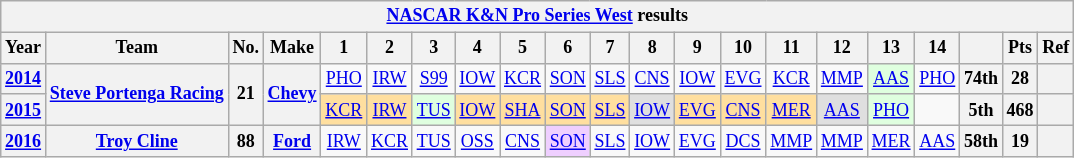<table class="wikitable" style="text-align:center; font-size:75%">
<tr>
<th colspan=23><a href='#'>NASCAR K&N Pro Series West</a> results</th>
</tr>
<tr>
<th>Year</th>
<th>Team</th>
<th>No.</th>
<th>Make</th>
<th>1</th>
<th>2</th>
<th>3</th>
<th>4</th>
<th>5</th>
<th>6</th>
<th>7</th>
<th>8</th>
<th>9</th>
<th>10</th>
<th>11</th>
<th>12</th>
<th>13</th>
<th>14</th>
<th></th>
<th>Pts</th>
<th>Ref</th>
</tr>
<tr>
<th><a href='#'>2014</a></th>
<th rowspan=2><a href='#'>Steve Portenga Racing</a></th>
<th rowspan=2>21</th>
<th rowspan=2><a href='#'>Chevy</a></th>
<td><a href='#'>PHO</a></td>
<td><a href='#'>IRW</a></td>
<td><a href='#'>S99</a></td>
<td><a href='#'>IOW</a></td>
<td><a href='#'>KCR</a></td>
<td><a href='#'>SON</a></td>
<td><a href='#'>SLS</a></td>
<td><a href='#'>CNS</a></td>
<td><a href='#'>IOW</a></td>
<td><a href='#'>EVG</a></td>
<td><a href='#'>KCR</a></td>
<td><a href='#'>MMP</a></td>
<td style="background:#DFFFDF;"><a href='#'>AAS</a><br></td>
<td><a href='#'>PHO</a></td>
<th>74th</th>
<th>28</th>
<th></th>
</tr>
<tr>
<th><a href='#'>2015</a></th>
<td style="background:#FFDF9F;"><a href='#'>KCR</a><br></td>
<td style="background:#FFDF9F;"><a href='#'>IRW</a><br></td>
<td style="background:#DFFFDF;"><a href='#'>TUS</a><br></td>
<td style="background:#FFDF9F;"><a href='#'>IOW</a><br></td>
<td style="background:#FFDF9F;"><a href='#'>SHA</a><br></td>
<td style="background:#FFDF9F;"><a href='#'>SON</a><br></td>
<td style="background:#FFDF9F;"><a href='#'>SLS</a><br></td>
<td style="background:#DFDFDF;"><a href='#'>IOW</a><br></td>
<td style="background:#FFDF9F;"><a href='#'>EVG</a><br></td>
<td style="background:#FFDF9F;"><a href='#'>CNS</a><br></td>
<td style="background:#FFDF9F;"><a href='#'>MER</a><br></td>
<td style="background:#DFDFDF;"><a href='#'>AAS</a><br></td>
<td style="background:#DFFFDF;"><a href='#'>PHO</a><br></td>
<td></td>
<th>5th</th>
<th>468</th>
<th></th>
</tr>
<tr>
<th><a href='#'>2016</a></th>
<th><a href='#'>Troy Cline</a></th>
<th>88</th>
<th><a href='#'>Ford</a></th>
<td><a href='#'>IRW</a></td>
<td><a href='#'>KCR</a></td>
<td><a href='#'>TUS</a></td>
<td><a href='#'>OSS</a></td>
<td><a href='#'>CNS</a></td>
<td style="background:#EFCFFF;"><a href='#'>SON</a><br></td>
<td><a href='#'>SLS</a></td>
<td><a href='#'>IOW</a></td>
<td><a href='#'>EVG</a></td>
<td><a href='#'>DCS</a></td>
<td><a href='#'>MMP</a></td>
<td><a href='#'>MMP</a></td>
<td><a href='#'>MER</a></td>
<td><a href='#'>AAS</a></td>
<th>58th</th>
<th>19</th>
<th></th>
</tr>
</table>
